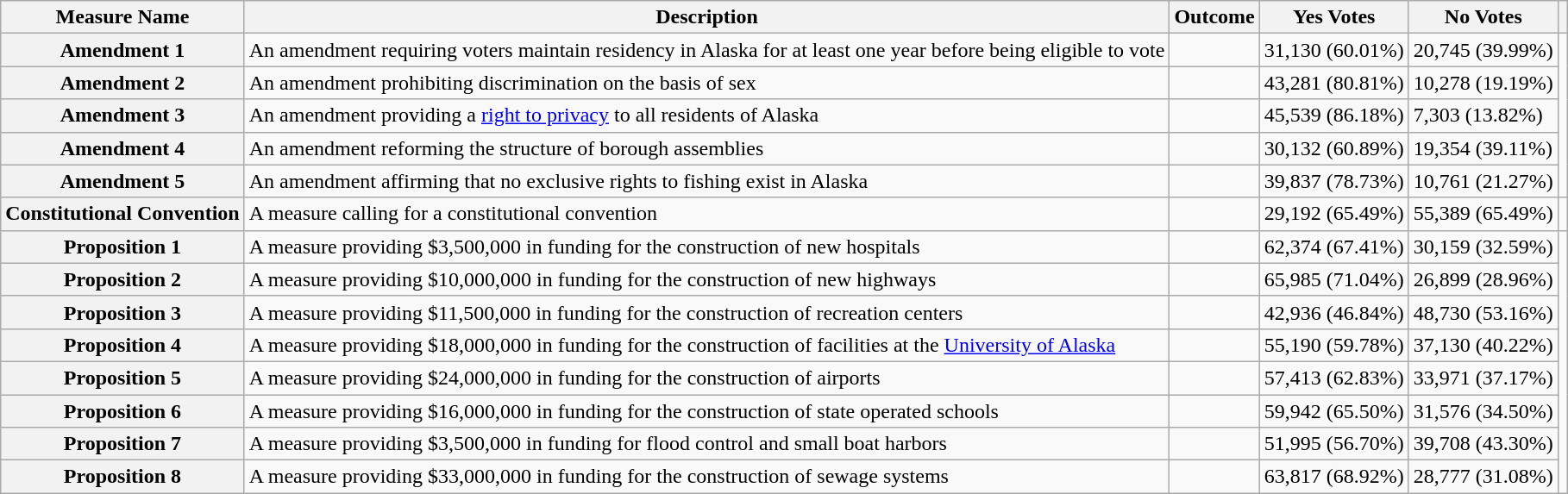<table class="wikitable sortable plainrowheaders">
<tr>
<th scope=col>Measure Name</th>
<th scope=col>Description</th>
<th scope=col>Outcome</th>
<th scope=col>Yes Votes</th>
<th scope=col>No Votes</th>
<th scope=col class=unsortable></th>
</tr>
<tr>
<th scope=row>Amendment 1</th>
<td>An amendment requiring voters maintain residency in Alaska for at least one year before being eligible to vote</td>
<td></td>
<td>31,130 (60.01%)</td>
<td>20,745 (39.99%)</td>
<td rowspan=5></td>
</tr>
<tr>
<th scope=row>Amendment 2</th>
<td>An amendment prohibiting discrimination on the basis of sex</td>
<td></td>
<td>43,281 (80.81%)</td>
<td>10,278 (19.19%)</td>
</tr>
<tr>
<th scope=row>Amendment 3</th>
<td>An amendment providing a <a href='#'>right to privacy</a> to all residents of Alaska</td>
<td></td>
<td>45,539 (86.18%)</td>
<td>7,303 (13.82%)</td>
</tr>
<tr>
<th scope=row>Amendment 4</th>
<td>An amendment reforming the structure of borough assemblies</td>
<td></td>
<td>30,132 (60.89%)</td>
<td>19,354 (39.11%)</td>
</tr>
<tr>
<th scope=row>Amendment 5</th>
<td>An amendment affirming that no exclusive rights to fishing exist in Alaska</td>
<td></td>
<td>39,837 (78.73%)</td>
<td>10,761 (21.27%)</td>
</tr>
<tr>
<th scope=row>Constitutional Convention</th>
<td>A measure calling for a constitutional convention</td>
<td></td>
<td>29,192 (65.49%)</td>
<td>55,389 (65.49%)</td>
<td></td>
</tr>
<tr>
<th scope=row>Proposition 1</th>
<td>A measure providing $3,500,000 in funding for the construction of new hospitals</td>
<td></td>
<td>62,374 (67.41%)</td>
<td>30,159 (32.59%)</td>
<td rowspan=8></td>
</tr>
<tr>
<th scope=row>Proposition 2</th>
<td>A measure providing $10,000,000 in funding for the construction of new highways</td>
<td></td>
<td>65,985 (71.04%)</td>
<td>26,899 (28.96%)</td>
</tr>
<tr>
<th scope=row>Proposition 3</th>
<td>A measure providing $11,500,000 in funding for the construction of recreation centers</td>
<td></td>
<td>42,936 (46.84%)</td>
<td>48,730 (53.16%)</td>
</tr>
<tr>
<th scope=row>Proposition 4</th>
<td>A measure providing $18,000,000 in funding for the construction of facilities at the <a href='#'>University of Alaska</a></td>
<td></td>
<td>55,190 (59.78%)</td>
<td>37,130 (40.22%)</td>
</tr>
<tr>
<th scope=row>Proposition 5</th>
<td>A measure providing $24,000,000 in funding for the construction of airports</td>
<td></td>
<td>57,413 (62.83%)</td>
<td>33,971 (37.17%)</td>
</tr>
<tr>
<th scope=row>Proposition 6</th>
<td>A measure providing $16,000,000 in funding for the construction of state operated schools</td>
<td></td>
<td>59,942 (65.50%)</td>
<td>31,576 (34.50%)</td>
</tr>
<tr>
<th scope=row>Proposition 7</th>
<td>A measure providing $3,500,000 in funding for flood control and small boat harbors</td>
<td></td>
<td>51,995 (56.70%)</td>
<td>39,708 (43.30%)</td>
</tr>
<tr>
<th scope=row>Proposition 8</th>
<td>A measure providing $33,000,000 in funding for the construction of sewage systems</td>
<td></td>
<td>63,817 (68.92%)</td>
<td>28,777 (31.08%)</td>
</tr>
</table>
